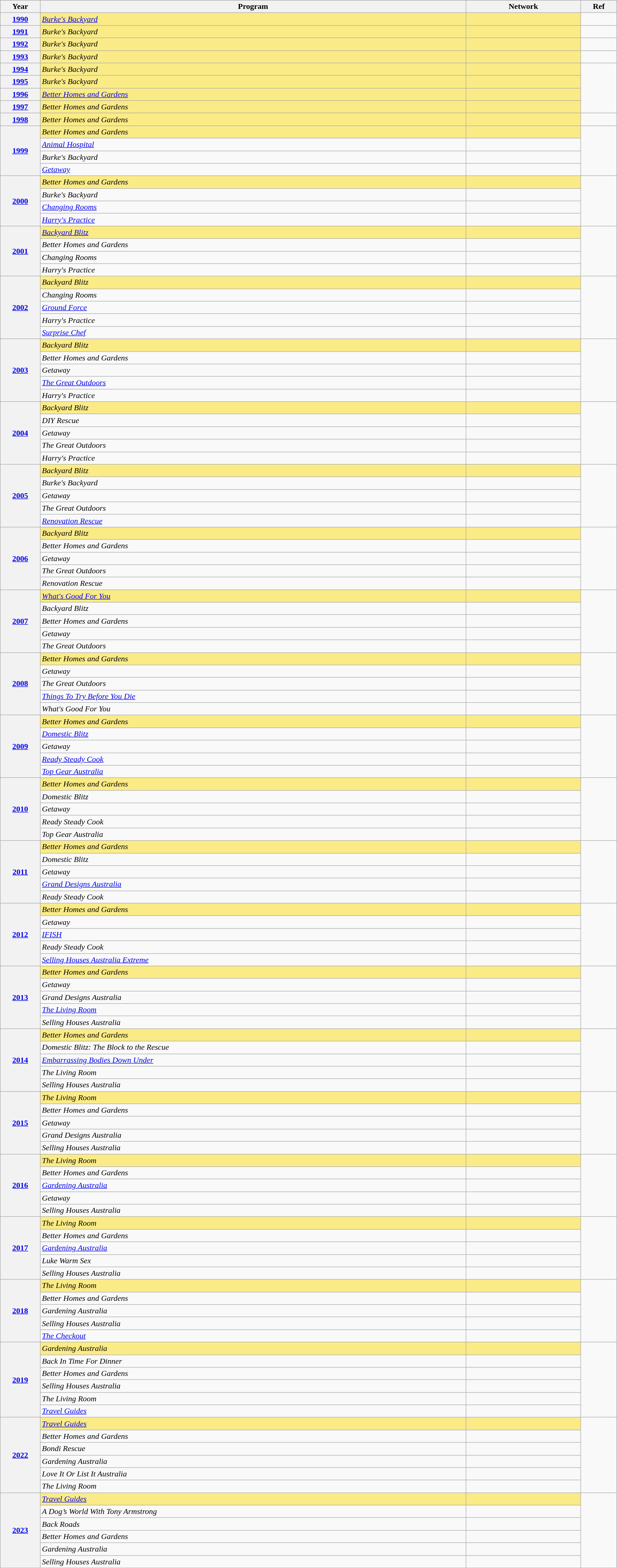<table class="wikitable sortable">
<tr style="background:#bebebe;">
<th scope="col" style="width:1%;">Year</th>
<th scope="col" style="width:16%;">Program</th>
<th scope="col" style="width:4%;">Network</th>
<th scope="col" style="width:1%;" class="unsortable">Ref</th>
</tr>
<tr>
<th scope="row" style="text-align:center"><a href='#'>1990</a></th>
<td style="background:#FAEB86"><em><a href='#'>Burke's Backyard</a></em></td>
<td style="background:#FAEB86"></td>
<td></td>
</tr>
<tr>
<th scope="row" style="text-align:center"><a href='#'>1991</a></th>
<td style="background:#FAEB86"><em>Burke's Backyard</em></td>
<td style="background:#FAEB86"></td>
<td></td>
</tr>
<tr>
<th scope="row" style="text-align:center"><a href='#'>1992</a></th>
<td style="background:#FAEB86"><em>Burke's Backyard</em></td>
<td style="background:#FAEB86"></td>
<td></td>
</tr>
<tr>
<th scope="row" style="text-align:center"><a href='#'>1993</a></th>
<td style="background:#FAEB86"><em>Burke's Backyard</em></td>
<td style="background:#FAEB86"></td>
<td></td>
</tr>
<tr>
<th scope="row" style="text-align:center"><a href='#'>1994</a></th>
<td style="background:#FAEB86"><em>Burke's Backyard</em></td>
<td style="background:#FAEB86"></td>
<td rowspan="4"></td>
</tr>
<tr>
<th scope="row" style="text-align:center"><a href='#'>1995</a></th>
<td style="background:#FAEB86"><em>Burke's Backyard</em></td>
<td style="background:#FAEB86"></td>
</tr>
<tr>
<th scope="row" style="text-align:center"><a href='#'>1996</a></th>
<td style="background:#FAEB86"><em><a href='#'>Better Homes and Gardens</a></em></td>
<td style="background:#FAEB86"></td>
</tr>
<tr>
<th scope="row" style="text-align:center"><a href='#'>1997</a></th>
<td style="background:#FAEB86"><em>Better Homes and Gardens</em></td>
<td style="background:#FAEB86"></td>
</tr>
<tr>
<th scope="row" style="text-align:center"><a href='#'>1998</a></th>
<td style="background:#FAEB86"><em>Better Homes and Gardens</em></td>
<td style="background:#FAEB86"></td>
<td></td>
</tr>
<tr>
<th scope="row" rowspan="4" style="text-align:center"><a href='#'>1999</a></th>
<td style="background:#FAEB86"><em>Better Homes and Gardens</em></td>
<td style="background:#FAEB86"></td>
<td rowspan="4"></td>
</tr>
<tr>
<td><em><a href='#'>Animal Hospital</a></em></td>
<td></td>
</tr>
<tr>
<td><em>Burke's Backyard</em></td>
<td></td>
</tr>
<tr>
<td><em><a href='#'>Getaway</a></em></td>
<td></td>
</tr>
<tr>
<th scope="row" rowspan="4" style="text-align:center"><a href='#'>2000</a></th>
<td style="background:#FAEB86"><em>Better Homes and Gardens</em></td>
<td style="background:#FAEB86"></td>
<td rowspan="4"></td>
</tr>
<tr>
<td><em>Burke's Backyard</em></td>
<td></td>
</tr>
<tr>
<td><em><a href='#'>Changing Rooms</a></em></td>
<td></td>
</tr>
<tr>
<td><em><a href='#'>Harry's Practice</a></em></td>
<td></td>
</tr>
<tr>
<th scope="row" rowspan="4" style="text-align:center"><a href='#'>2001</a></th>
<td style="background:#FAEB86"><em><a href='#'>Backyard Blitz</a></em></td>
<td style="background:#FAEB86"></td>
<td rowspan="4"></td>
</tr>
<tr>
<td><em>Better Homes and Gardens</em></td>
<td></td>
</tr>
<tr>
<td><em>Changing Rooms</em></td>
<td></td>
</tr>
<tr>
<td><em>Harry's Practice</em></td>
<td></td>
</tr>
<tr>
<th scope="row" rowspan="5" style="text-align:center"><a href='#'>2002</a></th>
<td style="background:#FAEB86"><em>Backyard Blitz</em></td>
<td style="background:#FAEB86"></td>
<td rowspan="5"></td>
</tr>
<tr>
<td><em>Changing Rooms</em></td>
<td></td>
</tr>
<tr>
<td><em><a href='#'>Ground Force</a></em></td>
<td></td>
</tr>
<tr>
<td><em>Harry's Practice</em></td>
<td></td>
</tr>
<tr>
<td><em><a href='#'>Surprise Chef</a></em></td>
<td></td>
</tr>
<tr>
<th scope="row" rowspan="5" style="text-align:center"><a href='#'>2003</a></th>
<td style="background:#FAEB86"><em>Backyard Blitz</em></td>
<td style="background:#FAEB86"></td>
<td rowspan="5"></td>
</tr>
<tr>
<td><em>Better Homes and Gardens</em></td>
<td></td>
</tr>
<tr>
<td><em>Getaway</em></td>
<td></td>
</tr>
<tr>
<td><em><a href='#'>The Great Outdoors</a></em></td>
<td></td>
</tr>
<tr>
<td><em>Harry's Practice</em></td>
<td></td>
</tr>
<tr>
<th scope="row" rowspan="5" style="text-align:center"><a href='#'>2004</a></th>
<td style="background:#FAEB86"><em>Backyard Blitz</em></td>
<td style="background:#FAEB86"></td>
<td rowspan="5"></td>
</tr>
<tr>
<td><em>DIY Rescue</em></td>
<td></td>
</tr>
<tr>
<td><em>Getaway</em></td>
<td></td>
</tr>
<tr>
<td><em>The Great Outdoors</em></td>
<td></td>
</tr>
<tr>
<td><em>Harry's Practice</em></td>
<td></td>
</tr>
<tr>
<th scope="row" rowspan="5" style="text-align:center"><a href='#'>2005</a></th>
<td style="background:#FAEB86"><em>Backyard Blitz</em></td>
<td style="background:#FAEB86"></td>
<td rowspan="5"></td>
</tr>
<tr>
<td><em>Burke's Backyard</em></td>
<td></td>
</tr>
<tr>
<td><em>Getaway</em></td>
<td></td>
</tr>
<tr>
<td><em>The Great Outdoors</em></td>
<td></td>
</tr>
<tr>
<td><em><a href='#'>Renovation Rescue</a></em></td>
<td></td>
</tr>
<tr>
<th scope="row" rowspan="5" style="text-align:center"><a href='#'>2006</a></th>
<td style="background:#FAEB86"><em>Backyard Blitz</em></td>
<td style="background:#FAEB86"></td>
<td rowspan="5"></td>
</tr>
<tr>
<td><em>Better Homes and Gardens</em></td>
<td></td>
</tr>
<tr>
<td><em>Getaway</em></td>
<td></td>
</tr>
<tr>
<td><em>The Great Outdoors</em></td>
<td></td>
</tr>
<tr>
<td><em>Renovation Rescue</em></td>
<td></td>
</tr>
<tr>
<th scope="row" rowspan="5" style="text-align:center"><a href='#'>2007</a></th>
<td style="background:#FAEB86"><em><a href='#'>What's Good For You</a></em></td>
<td style="background:#FAEB86"></td>
<td rowspan="5"></td>
</tr>
<tr>
<td><em>Backyard Blitz</em></td>
<td></td>
</tr>
<tr>
<td><em>Better Homes and Gardens</em></td>
<td></td>
</tr>
<tr>
<td><em>Getaway</em></td>
<td></td>
</tr>
<tr>
<td><em>The Great Outdoors</em></td>
<td></td>
</tr>
<tr>
<th scope="row" rowspan="5" style="text-align:center"><a href='#'>2008</a></th>
<td style="background:#FAEB86"><em>Better Homes and Gardens</em></td>
<td style="background:#FAEB86"></td>
<td rowspan="5"></td>
</tr>
<tr>
<td><em>Getaway</em></td>
<td></td>
</tr>
<tr>
<td><em>The Great Outdoors</em></td>
<td></td>
</tr>
<tr>
<td><em><a href='#'>Things To Try Before You Die</a></em></td>
<td></td>
</tr>
<tr>
<td><em>What's Good For You</em></td>
<td></td>
</tr>
<tr>
<th scope="row" rowspan="5" style="text-align:center"><a href='#'>2009</a></th>
<td style="background:#FAEB86"><em>Better Homes and Gardens</em></td>
<td style="background:#FAEB86"></td>
<td rowspan="5"></td>
</tr>
<tr>
<td><em><a href='#'>Domestic Blitz</a></em></td>
<td></td>
</tr>
<tr>
<td><em>Getaway</em></td>
<td></td>
</tr>
<tr>
<td><em><a href='#'>Ready Steady Cook</a></em></td>
<td></td>
</tr>
<tr>
<td><em><a href='#'>Top Gear Australia</a></em></td>
<td></td>
</tr>
<tr>
<th scope="row" rowspan="5" style="text-align:center"><a href='#'>2010</a></th>
<td style="background:#FAEB86"><em>Better Homes and Gardens</em></td>
<td style="background:#FAEB86"></td>
<td rowspan="5"></td>
</tr>
<tr>
<td><em>Domestic Blitz</em></td>
<td></td>
</tr>
<tr>
<td><em>Getaway</em></td>
<td></td>
</tr>
<tr>
<td><em>Ready Steady Cook</em></td>
<td></td>
</tr>
<tr>
<td><em>Top Gear Australia</em></td>
<td></td>
</tr>
<tr>
<th scope="row" rowspan="5" style="text-align:center"><a href='#'>2011</a></th>
<td style="background:#FAEB86"><em>Better Homes and Gardens</em></td>
<td style="background:#FAEB86"></td>
<td rowspan="5"></td>
</tr>
<tr>
<td><em>Domestic Blitz</em></td>
<td></td>
</tr>
<tr>
<td><em>Getaway</em></td>
<td></td>
</tr>
<tr>
<td><em><a href='#'>Grand Designs Australia</a></em></td>
<td></td>
</tr>
<tr>
<td><em>Ready Steady Cook</em></td>
<td></td>
</tr>
<tr>
<th scope="row" rowspan="5" style="text-align:center"><a href='#'>2012</a></th>
<td style="background:#FAEB86"><em>Better Homes and Gardens</em></td>
<td style="background:#FAEB86"></td>
<td rowspan="5"></td>
</tr>
<tr>
<td><em>Getaway</em></td>
<td></td>
</tr>
<tr>
<td><em><a href='#'>IFISH</a></em></td>
<td></td>
</tr>
<tr>
<td><em>Ready Steady Cook</em></td>
<td></td>
</tr>
<tr>
<td><em><a href='#'>Selling Houses Australia Extreme</a></em></td>
<td></td>
</tr>
<tr>
<th scope="row" rowspan="5" style="text-align:center"><a href='#'>2013</a></th>
<td style="background:#FAEB86"><em>Better Homes and Gardens</em></td>
<td style="background:#FAEB86"></td>
<td rowspan="5"></td>
</tr>
<tr>
<td><em>Getaway</em></td>
<td></td>
</tr>
<tr>
<td><em>Grand Designs Australia</em></td>
<td></td>
</tr>
<tr>
<td><em><a href='#'>The Living Room</a></em></td>
<td></td>
</tr>
<tr>
<td><em>Selling Houses Australia</em></td>
<td></td>
</tr>
<tr>
<th scope="row" rowspan="5" style="text-align:center"><a href='#'>2014</a></th>
<td style="background:#FAEB86"><em>Better Homes and Gardens</em></td>
<td style="background:#FAEB86"></td>
<td rowspan="5"></td>
</tr>
<tr>
<td><em>Domestic Blitz: The Block to the Rescue</em></td>
<td></td>
</tr>
<tr>
<td><em><a href='#'>Embarrassing Bodies Down Under</a></em></td>
<td></td>
</tr>
<tr>
<td><em>The Living Room</em></td>
<td></td>
</tr>
<tr>
<td><em>Selling Houses Australia</em></td>
<td></td>
</tr>
<tr>
<th scope="row" rowspan="5" style="text-align:center"><a href='#'>2015</a></th>
<td style="background:#FAEB86"><em>The Living Room</em></td>
<td style="background:#FAEB86"></td>
<td rowspan="5"></td>
</tr>
<tr>
<td><em>Better Homes and Gardens</em></td>
<td></td>
</tr>
<tr>
<td><em>Getaway</em></td>
<td></td>
</tr>
<tr>
<td><em>Grand Designs Australia</em></td>
<td></td>
</tr>
<tr>
<td><em>Selling Houses Australia</em></td>
<td></td>
</tr>
<tr>
<th scope="row" rowspan="5" style="text-align:center"><a href='#'>2016</a></th>
<td style="background:#FAEB86"><em>The Living Room</em></td>
<td style="background:#FAEB86"></td>
<td rowspan="5"></td>
</tr>
<tr>
<td><em>Better Homes and Gardens</em></td>
<td></td>
</tr>
<tr>
<td><em><a href='#'>Gardening Australia</a></em></td>
<td></td>
</tr>
<tr>
<td><em>Getaway</em></td>
<td></td>
</tr>
<tr>
<td><em>Selling Houses Australia</em></td>
<td></td>
</tr>
<tr>
<th scope="row" rowspan="5" style="text-align:center"><a href='#'>2017</a></th>
<td style="background:#FAEB86"><em>The Living Room</em></td>
<td style="background:#FAEB86"></td>
<td rowspan="5"></td>
</tr>
<tr>
<td><em>Better Homes and Gardens</em></td>
<td></td>
</tr>
<tr>
<td><em><a href='#'>Gardening Australia</a></em></td>
<td></td>
</tr>
<tr>
<td><em>Luke Warm Sex</em></td>
<td></td>
</tr>
<tr>
<td><em>Selling Houses Australia</em></td>
<td></td>
</tr>
<tr>
<th scope="row" rowspan="5" style="text-align:center"><a href='#'>2018</a></th>
<td style="background:#FAEB86"><em>The Living Room</em></td>
<td style="background:#FAEB86"></td>
<td rowspan="5"></td>
</tr>
<tr>
<td><em>Better Homes and Gardens</em></td>
<td></td>
</tr>
<tr>
<td><em>Gardening Australia</em></td>
<td></td>
</tr>
<tr>
<td><em>Selling Houses Australia</em></td>
<td></td>
</tr>
<tr>
<td><em><a href='#'>The Checkout</a></em></td>
<td></td>
</tr>
<tr>
<th scope="row" rowspan="6" style="text-align:center"><a href='#'>2019</a></th>
<td style="background:#FAEB86"><em>Gardening Australia</em></td>
<td style="background:#FAEB86"></td>
<td rowspan="6"></td>
</tr>
<tr>
<td><em>Back In Time For Dinner</em></td>
<td></td>
</tr>
<tr>
<td><em>Better Homes and Gardens</em></td>
<td></td>
</tr>
<tr>
<td><em>Selling Houses Australia</em></td>
<td></td>
</tr>
<tr>
<td><em>The Living Room</em></td>
<td></td>
</tr>
<tr>
<td><em><a href='#'>Travel Guides</a></em></td>
<td></td>
</tr>
<tr>
<th scope="row" rowspan="6" style="text-align:center"><a href='#'>2022</a></th>
<td style="background:#FAEB86"><em><a href='#'>Travel Guides</a></em></td>
<td style="background:#FAEB86"></td>
<td rowspan="6"></td>
</tr>
<tr>
<td><em>Better Homes and Gardens</em></td>
<td></td>
</tr>
<tr>
<td><em>Bondi Rescue</em></td>
<td></td>
</tr>
<tr>
<td><em>Gardening Australia</em></td>
<td></td>
</tr>
<tr>
<td><em>Love It Or List It Australia</em></td>
<td></td>
</tr>
<tr>
<td><em>The Living Room</em></td>
<td></td>
</tr>
<tr>
<th rowspan="6"><a href='#'>2023</a></th>
<td style="background:#FAEB86"><em><a href='#'>Travel Guides</a></em></td>
<td style="background:#FAEB86"></td>
<td rowspan="6"></td>
</tr>
<tr>
<td><em>A Dog’s World With Tony Armstrong</em></td>
<td></td>
</tr>
<tr>
<td><em>Back Roads</em></td>
<td></td>
</tr>
<tr>
<td><em>Better Homes and Gardens</em></td>
<td></td>
</tr>
<tr>
<td><em>Gardening Australia</em></td>
<td></td>
</tr>
<tr>
<td><em>Selling Houses Australia</em></td>
<td></td>
</tr>
</table>
